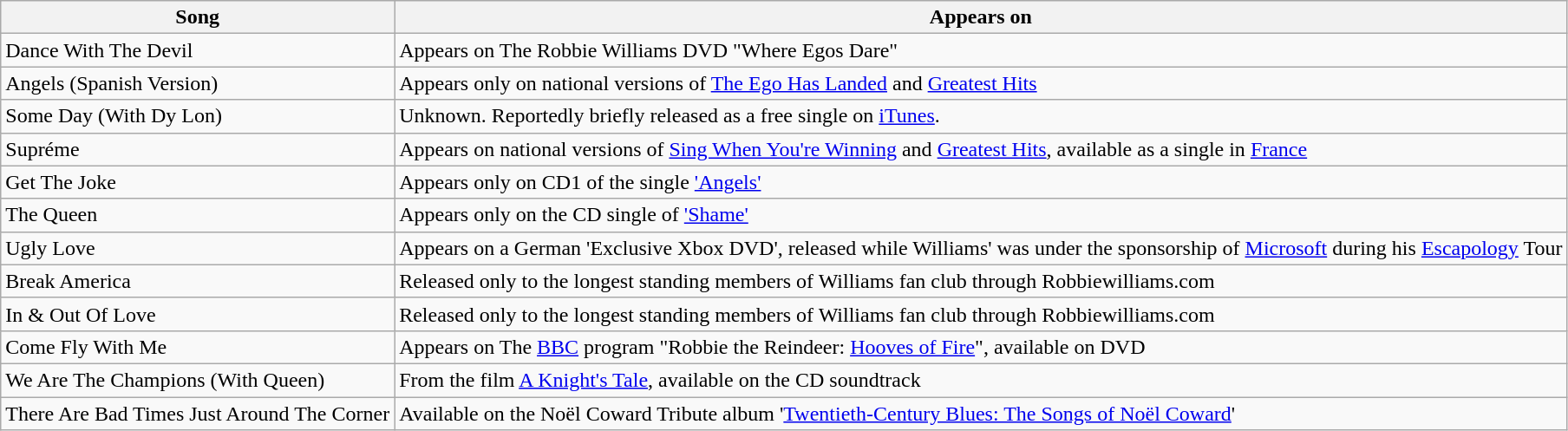<table class="wikitable">
<tr>
<th>Song</th>
<th>Appears on</th>
</tr>
<tr>
<td>Dance With The Devil</td>
<td>Appears on The Robbie Williams DVD "Where Egos Dare"</td>
</tr>
<tr>
<td>Angels (Spanish Version)</td>
<td>Appears only on national versions of <a href='#'>The Ego Has Landed</a> and <a href='#'>Greatest Hits</a></td>
</tr>
<tr>
<td>Some Day (With Dy Lon)</td>
<td>Unknown. Reportedly briefly released as a free single on <a href='#'>iTunes</a>.</td>
</tr>
<tr>
<td>Supréme</td>
<td>Appears on national versions of <a href='#'>Sing When You're Winning</a> and <a href='#'>Greatest Hits</a>, available as a single in <a href='#'>France</a></td>
</tr>
<tr>
<td>Get The Joke</td>
<td>Appears only on CD1 of the single <a href='#'>'Angels'</a></td>
</tr>
<tr>
<td>The Queen</td>
<td>Appears only on the CD single of <a href='#'>'Shame'</a></td>
</tr>
<tr>
<td>Ugly Love</td>
<td>Appears on a German 'Exclusive Xbox DVD', released while Williams' was under the sponsorship of <a href='#'>Microsoft</a> during his <a href='#'>Escapology</a> Tour</td>
</tr>
<tr>
<td>Break America</td>
<td>Released only to the longest standing members of Williams fan club through Robbiewilliams.com</td>
</tr>
<tr>
<td>In & Out Of Love</td>
<td>Released only to the longest standing members of Williams fan club through Robbiewilliams.com</td>
</tr>
<tr>
<td>Come Fly With Me</td>
<td>Appears on The <a href='#'>BBC</a> program "Robbie the Reindeer: <a href='#'>Hooves of Fire</a>", available on DVD</td>
</tr>
<tr>
<td>We Are The Champions (With Queen)</td>
<td>From the film <a href='#'>A Knight's Tale</a>, available on the CD soundtrack</td>
</tr>
<tr>
<td>There Are Bad Times Just Around The Corner</td>
<td>Available on the Noël Coward Tribute album '<a href='#'>Twentieth-Century Blues: The Songs of Noël Coward</a>'</td>
</tr>
</table>
